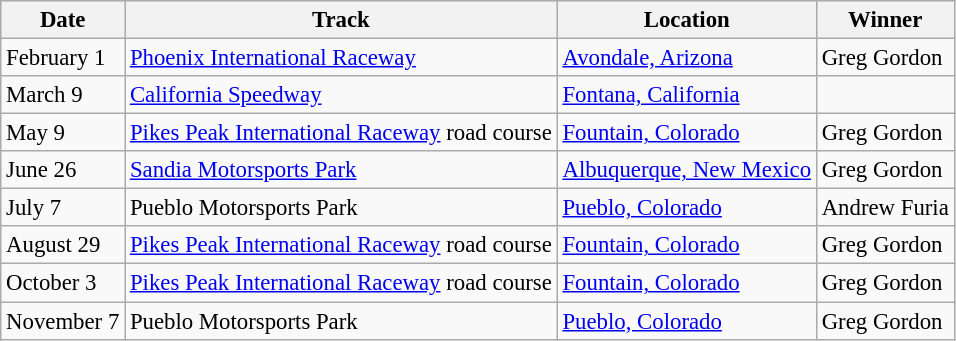<table class="wikitable" style="font-size: 95%;">
<tr>
<th>Date</th>
<th>Track</th>
<th>Location</th>
<th>Winner</th>
</tr>
<tr>
<td>February 1</td>
<td><a href='#'>Phoenix International Raceway</a></td>
<td><a href='#'>Avondale, Arizona</a></td>
<td>Greg Gordon</td>
</tr>
<tr>
<td>March 9</td>
<td><a href='#'>California Speedway</a></td>
<td><a href='#'>Fontana, California</a></td>
<td></td>
</tr>
<tr>
<td>May 9</td>
<td><a href='#'>Pikes Peak International Raceway</a> road course</td>
<td><a href='#'>Fountain, Colorado</a></td>
<td>Greg Gordon</td>
</tr>
<tr>
<td>June 26</td>
<td><a href='#'>Sandia Motorsports Park</a></td>
<td><a href='#'>Albuquerque, New Mexico</a></td>
<td>Greg Gordon</td>
</tr>
<tr>
<td>July 7</td>
<td>Pueblo Motorsports Park</td>
<td><a href='#'>Pueblo, Colorado</a></td>
<td>Andrew Furia</td>
</tr>
<tr>
<td>August 29</td>
<td><a href='#'>Pikes Peak International Raceway</a> road course</td>
<td><a href='#'>Fountain, Colorado</a></td>
<td>Greg Gordon</td>
</tr>
<tr>
<td>October 3</td>
<td><a href='#'>Pikes Peak International Raceway</a> road course</td>
<td><a href='#'>Fountain, Colorado</a></td>
<td>Greg Gordon</td>
</tr>
<tr>
<td>November 7</td>
<td>Pueblo Motorsports Park</td>
<td><a href='#'>Pueblo, Colorado</a></td>
<td>Greg Gordon</td>
</tr>
</table>
